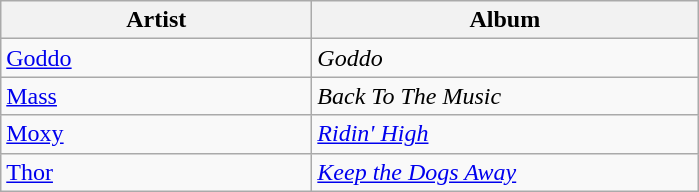<table class="wikitable" border="1">
<tr>
<th width="200">Artist</th>
<th width="250">Album</th>
</tr>
<tr>
<td><a href='#'>Goddo</a></td>
<td><em>Goddo</em></td>
</tr>
<tr>
<td><a href='#'>Mass</a></td>
<td><em>Back To The Music</em></td>
</tr>
<tr>
<td><a href='#'>Moxy</a></td>
<td><em><a href='#'>Ridin' High</a></em></td>
</tr>
<tr>
<td><a href='#'>Thor</a></td>
<td><em><a href='#'>Keep the Dogs Away</a></em></td>
</tr>
</table>
